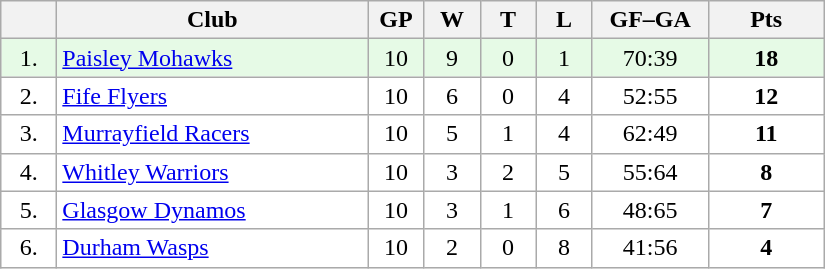<table class="wikitable">
<tr>
<th width="30"></th>
<th width="200">Club</th>
<th width="30">GP</th>
<th width="30">W</th>
<th width="30">T</th>
<th width="30">L</th>
<th width="70">GF–GA</th>
<th width="70">Pts</th>
</tr>
<tr bgcolor="#e6fae6" align="center">
<td>1.</td>
<td align="left"><a href='#'>Paisley Mohawks</a></td>
<td>10</td>
<td>9</td>
<td>0</td>
<td>1</td>
<td>70:39</td>
<td><strong>18</strong></td>
</tr>
<tr bgcolor="#FFFFFF" align="center">
<td>2.</td>
<td align="left"><a href='#'>Fife Flyers</a></td>
<td>10</td>
<td>6</td>
<td>0</td>
<td>4</td>
<td>52:55</td>
<td><strong>12</strong></td>
</tr>
<tr bgcolor="#FFFFFF" align="center">
<td>3.</td>
<td align="left"><a href='#'>Murrayfield Racers</a></td>
<td>10</td>
<td>5</td>
<td>1</td>
<td>4</td>
<td>62:49</td>
<td><strong>11</strong></td>
</tr>
<tr bgcolor="#FFFFFF" align="center">
<td>4.</td>
<td align="left"><a href='#'>Whitley Warriors</a></td>
<td>10</td>
<td>3</td>
<td>2</td>
<td>5</td>
<td>55:64</td>
<td><strong>8</strong></td>
</tr>
<tr bgcolor="#FFFFFF" align="center">
<td>5.</td>
<td align="left"><a href='#'>Glasgow Dynamos</a></td>
<td>10</td>
<td>3</td>
<td>1</td>
<td>6</td>
<td>48:65</td>
<td><strong>7</strong></td>
</tr>
<tr bgcolor="#FFFFFF" align="center">
<td>6.</td>
<td align="left"><a href='#'>Durham Wasps</a></td>
<td>10</td>
<td>2</td>
<td>0</td>
<td>8</td>
<td>41:56</td>
<td><strong>4</strong></td>
</tr>
</table>
